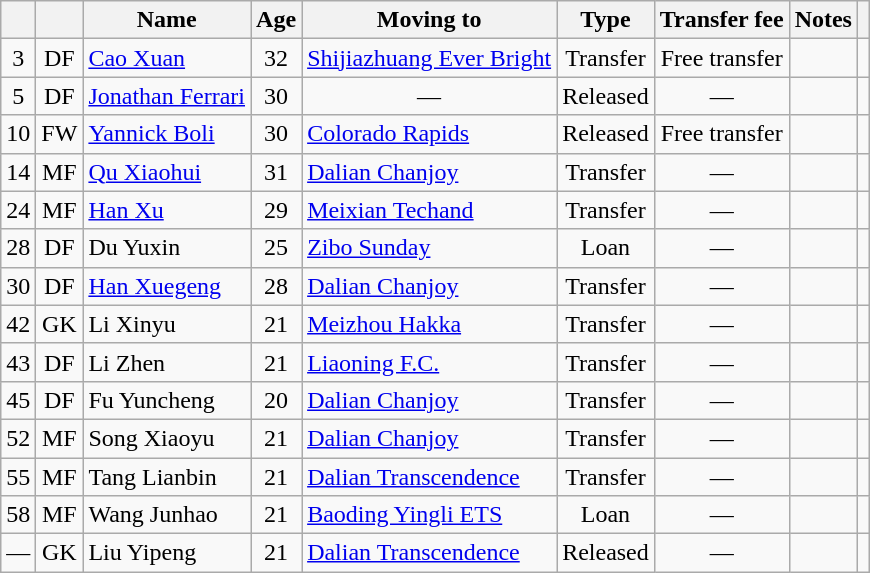<table class="wikitable" style="text-align: center ">
<tr>
<th></th>
<th></th>
<th>Name</th>
<th>Age</th>
<th>Moving to</th>
<th>Type</th>
<th>Transfer fee</th>
<th>Notes</th>
<th></th>
</tr>
<tr>
<td>3</td>
<td>DF</td>
<td align=left> <a href='#'>Cao Xuan</a></td>
<td>32</td>
<td align=left> <a href='#'>Shijiazhuang Ever Bright</a></td>
<td>Transfer</td>
<td>Free transfer</td>
<td></td>
<td></td>
</tr>
<tr>
<td>5</td>
<td>DF</td>
<td align=left> <a href='#'>Jonathan Ferrari</a></td>
<td>30</td>
<td>—</td>
<td>Released</td>
<td>—</td>
<td></td>
<td></td>
</tr>
<tr>
<td>10</td>
<td>FW</td>
<td align=left> <a href='#'>Yannick Boli</a></td>
<td>30</td>
<td align=left> <a href='#'>Colorado Rapids</a></td>
<td>Released</td>
<td>Free transfer</td>
<td></td>
<td></td>
</tr>
<tr>
<td>14</td>
<td>MF</td>
<td align=left> <a href='#'>Qu Xiaohui</a></td>
<td>31</td>
<td align=left> <a href='#'>Dalian Chanjoy</a></td>
<td>Transfer</td>
<td>—</td>
<td></td>
<td></td>
</tr>
<tr>
<td>24</td>
<td>MF</td>
<td align=left> <a href='#'>Han Xu</a></td>
<td>29</td>
<td align=left> <a href='#'>Meixian Techand</a></td>
<td>Transfer</td>
<td>—</td>
<td></td>
<td></td>
</tr>
<tr>
<td>28</td>
<td>DF</td>
<td align=left> Du Yuxin</td>
<td>25</td>
<td align=left> <a href='#'>Zibo Sunday</a></td>
<td>Loan</td>
<td>—</td>
<td></td>
<td></td>
</tr>
<tr>
<td>30</td>
<td>DF</td>
<td align=left> <a href='#'>Han Xuegeng</a></td>
<td>28</td>
<td align=left> <a href='#'>Dalian Chanjoy</a></td>
<td>Transfer</td>
<td>—</td>
<td></td>
<td></td>
</tr>
<tr>
<td>42</td>
<td>GK</td>
<td align=left> Li Xinyu</td>
<td>21</td>
<td align=left> <a href='#'>Meizhou Hakka</a></td>
<td>Transfer</td>
<td>—</td>
<td></td>
<td></td>
</tr>
<tr>
<td>43</td>
<td>DF</td>
<td align=left> Li Zhen</td>
<td>21</td>
<td align=left> <a href='#'>Liaoning F.C.</a></td>
<td>Transfer</td>
<td>—</td>
<td></td>
<td></td>
</tr>
<tr>
<td>45</td>
<td>DF</td>
<td align=left> Fu Yuncheng</td>
<td>20</td>
<td align=left> <a href='#'>Dalian Chanjoy</a></td>
<td>Transfer</td>
<td>—</td>
<td></td>
<td></td>
</tr>
<tr>
<td>52</td>
<td>MF</td>
<td align=left> Song Xiaoyu</td>
<td>21</td>
<td align=left> <a href='#'>Dalian Chanjoy</a></td>
<td>Transfer</td>
<td>—</td>
<td></td>
<td></td>
</tr>
<tr>
<td>55</td>
<td>MF</td>
<td align=left> Tang Lianbin</td>
<td>21</td>
<td align=left> <a href='#'>Dalian Transcendence</a></td>
<td>Transfer</td>
<td>—</td>
<td></td>
<td></td>
</tr>
<tr>
<td>58</td>
<td>MF</td>
<td align=left> Wang Junhao</td>
<td>21</td>
<td align=left> <a href='#'>Baoding Yingli ETS</a></td>
<td>Loan</td>
<td>—</td>
<td></td>
<td></td>
</tr>
<tr>
<td>—</td>
<td>GK</td>
<td align=left> Liu Yipeng</td>
<td>21</td>
<td align=left> <a href='#'>Dalian Transcendence</a></td>
<td>Released</td>
<td>—</td>
<td></td>
<td></td>
</tr>
</table>
